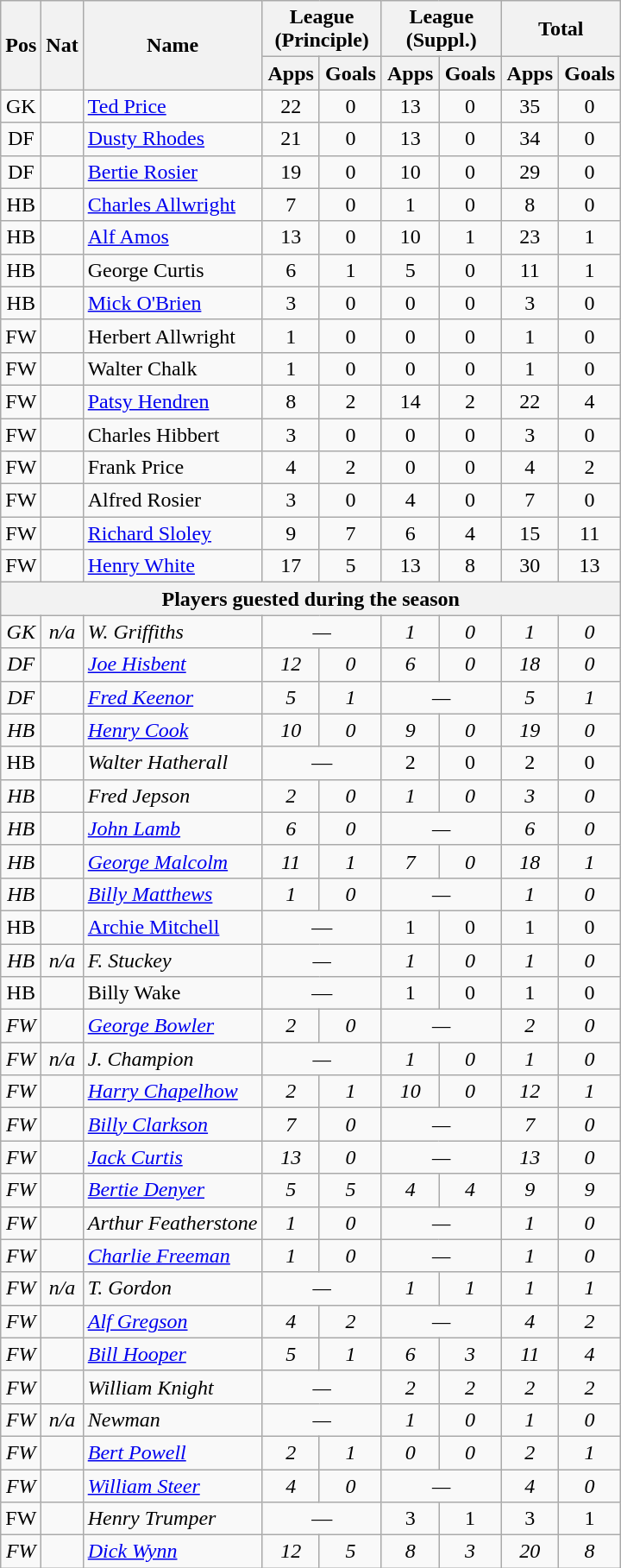<table class="wikitable" style="text-align:center">
<tr>
<th rowspan="2">Pos</th>
<th rowspan="2">Nat</th>
<th rowspan="2">Name</th>
<th colspan="2" style="width:85px;">League<br>(Principle)</th>
<th colspan="2" style="width:85px;">League<br>(Suppl.)</th>
<th colspan="2" style="width:85px;">Total</th>
</tr>
<tr>
<th>Apps</th>
<th>Goals</th>
<th>Apps</th>
<th>Goals</th>
<th>Apps</th>
<th>Goals</th>
</tr>
<tr>
<td>GK</td>
<td></td>
<td style="text-align:left;"><a href='#'>Ted Price</a></td>
<td>22</td>
<td>0</td>
<td>13</td>
<td>0</td>
<td>35</td>
<td>0</td>
</tr>
<tr>
<td>DF</td>
<td></td>
<td style="text-align:left;"><a href='#'>Dusty Rhodes</a></td>
<td>21</td>
<td>0</td>
<td>13</td>
<td>0</td>
<td>34</td>
<td>0</td>
</tr>
<tr>
<td>DF</td>
<td></td>
<td style="text-align:left;"><a href='#'>Bertie Rosier</a></td>
<td>19</td>
<td>0</td>
<td>10</td>
<td>0</td>
<td>29</td>
<td>0</td>
</tr>
<tr>
<td>HB</td>
<td></td>
<td style="text-align:left;"><a href='#'>Charles Allwright</a></td>
<td>7</td>
<td>0</td>
<td>1</td>
<td>0</td>
<td>8</td>
<td>0</td>
</tr>
<tr>
<td>HB</td>
<td></td>
<td style="text-align:left;"><a href='#'>Alf Amos</a></td>
<td>13</td>
<td>0</td>
<td>10</td>
<td>1</td>
<td>23</td>
<td>1</td>
</tr>
<tr>
<td>HB</td>
<td></td>
<td style="text-align:left;">George Curtis</td>
<td>6</td>
<td>1</td>
<td>5</td>
<td>0</td>
<td>11</td>
<td>1</td>
</tr>
<tr>
<td>HB</td>
<td></td>
<td style="text-align:left;"><a href='#'>Mick O'Brien</a></td>
<td>3</td>
<td>0</td>
<td>0</td>
<td>0</td>
<td>3</td>
<td>0</td>
</tr>
<tr>
<td>FW</td>
<td></td>
<td style="text-align:left;">Herbert Allwright</td>
<td>1</td>
<td>0</td>
<td>0</td>
<td>0</td>
<td>1</td>
<td>0</td>
</tr>
<tr>
<td>FW</td>
<td></td>
<td style="text-align:left;">Walter Chalk</td>
<td>1</td>
<td>0</td>
<td>0</td>
<td>0</td>
<td>1</td>
<td>0</td>
</tr>
<tr>
<td>FW</td>
<td></td>
<td style="text-align:left;"><a href='#'>Patsy Hendren</a></td>
<td>8</td>
<td>2</td>
<td>14</td>
<td>2</td>
<td>22</td>
<td>4</td>
</tr>
<tr>
<td>FW</td>
<td></td>
<td style="text-align:left;">Charles Hibbert</td>
<td>3</td>
<td>0</td>
<td>0</td>
<td>0</td>
<td>3</td>
<td>0</td>
</tr>
<tr>
<td>FW</td>
<td></td>
<td style="text-align:left;">Frank Price</td>
<td>4</td>
<td>2</td>
<td>0</td>
<td>0</td>
<td>4</td>
<td>2</td>
</tr>
<tr>
<td>FW</td>
<td></td>
<td style="text-align:left;">Alfred Rosier</td>
<td>3</td>
<td>0</td>
<td>4</td>
<td>0</td>
<td>7</td>
<td>0</td>
</tr>
<tr>
<td>FW</td>
<td></td>
<td style="text-align:left;"><a href='#'>Richard Sloley</a></td>
<td>9</td>
<td>7</td>
<td>6</td>
<td>4</td>
<td>15</td>
<td>11</td>
</tr>
<tr>
<td>FW</td>
<td></td>
<td style="text-align:left;"><a href='#'>Henry White</a></td>
<td>17</td>
<td>5</td>
<td>13</td>
<td>8</td>
<td>30</td>
<td>13</td>
</tr>
<tr>
<th colspan="9">Players guested during the season</th>
</tr>
<tr>
<td><em>GK</em></td>
<td><em>n/a</em></td>
<td style="text-align:left;"><em>W. Griffiths</em></td>
<td colspan="2"><em>—</em></td>
<td><em>1</em></td>
<td><em>0</em></td>
<td><em>1</em></td>
<td><em>0</em></td>
</tr>
<tr>
<td><em>DF</em></td>
<td><em></em></td>
<td style="text-align:left;"><em><a href='#'>Joe Hisbent</a></em></td>
<td><em>12</em></td>
<td><em>0</em></td>
<td><em>6</em></td>
<td><em>0</em></td>
<td><em>18</em></td>
<td><em>0</em></td>
</tr>
<tr>
<td><em>DF</em></td>
<td><em></em></td>
<td style="text-align:left;"><em><a href='#'>Fred Keenor</a></em></td>
<td><em>5</em></td>
<td><em>1</em></td>
<td colspan="2"><em>—</em></td>
<td><em>5</em></td>
<td><em>1</em></td>
</tr>
<tr>
<td><em>HB</em></td>
<td><em></em></td>
<td style="text-align:left;"><a href='#'><em>Henry Cook</em></a></td>
<td><em>10</em></td>
<td><em>0</em></td>
<td><em>9</em></td>
<td><em>0</em></td>
<td><em>19</em></td>
<td><em>0</em></td>
</tr>
<tr>
<td>HB</td>
<td><em></em></td>
<td style="text-align:left;"><em>Walter Hatherall</em></td>
<td colspan="2">—</td>
<td>2</td>
<td>0</td>
<td>2</td>
<td>0</td>
</tr>
<tr>
<td><em>HB</em></td>
<td><em></em></td>
<td style="text-align:left;"><em>Fred Jepson</em></td>
<td><em>2</em></td>
<td><em>0</em></td>
<td><em>1</em></td>
<td><em>0</em></td>
<td><em>3</em></td>
<td><em>0</em></td>
</tr>
<tr>
<td><em>HB</em></td>
<td><em></em></td>
<td style="text-align:left;"><a href='#'><em>John Lamb</em></a></td>
<td><em>6</em></td>
<td><em>0</em></td>
<td colspan="2"><em>—</em></td>
<td><em>6</em></td>
<td><em>0</em></td>
</tr>
<tr>
<td><em>HB</em></td>
<td><em></em></td>
<td style="text-align:left;"><a href='#'><em>George Malcolm</em></a></td>
<td><em>11</em></td>
<td><em>1</em></td>
<td><em>7</em></td>
<td><em>0</em></td>
<td><em>18</em></td>
<td><em>1</em></td>
</tr>
<tr>
<td><em>HB</em></td>
<td><em></em></td>
<td style="text-align:left;"><em><a href='#'>Billy Matthews</a></em></td>
<td><em>1</em></td>
<td><em>0</em></td>
<td colspan="2"><em>—</em></td>
<td><em>1</em></td>
<td><em>0</em></td>
</tr>
<tr>
<td>HB</td>
<td></td>
<td style="text-align:left;"><a href='#'>Archie Mitchell</a></td>
<td colspan="2">—</td>
<td>1</td>
<td>0</td>
<td>1</td>
<td>0</td>
</tr>
<tr>
<td><em>HB</em></td>
<td><em>n/a</em></td>
<td style="text-align:left;"><em>F. Stuckey</em></td>
<td colspan="2"><em>—</em></td>
<td><em>1</em></td>
<td><em>0</em></td>
<td><em>1</em></td>
<td><em>0</em></td>
</tr>
<tr>
<td>HB</td>
<td></td>
<td style="text-align:left;">Billy Wake</td>
<td colspan="2">—</td>
<td>1</td>
<td>0</td>
<td>1</td>
<td>0</td>
</tr>
<tr>
<td><em>FW</em></td>
<td><em></em></td>
<td style="text-align:left;"><em><a href='#'>George Bowler</a></em></td>
<td><em>2</em></td>
<td><em>0</em></td>
<td colspan="2"><em>—</em></td>
<td><em>2</em></td>
<td><em>0</em></td>
</tr>
<tr>
<td><em>FW</em></td>
<td><em>n/a</em></td>
<td style="text-align:left;"><em>J. Champion</em></td>
<td colspan="2"><em>—</em></td>
<td><em>1</em></td>
<td><em>0</em></td>
<td><em>1</em></td>
<td><em>0</em></td>
</tr>
<tr>
<td><em>FW</em></td>
<td><em></em></td>
<td style="text-align:left;"><em><a href='#'>Harry Chapelhow</a></em></td>
<td><em>2</em></td>
<td><em>1</em></td>
<td><em>10</em></td>
<td><em>0</em></td>
<td><em>12</em></td>
<td><em>1</em></td>
</tr>
<tr>
<td><em>FW</em></td>
<td><em></em></td>
<td style="text-align:left;"><em><a href='#'>Billy Clarkson</a></em></td>
<td><em>7</em></td>
<td><em>0</em></td>
<td colspan="2"><em>—</em></td>
<td><em>7</em></td>
<td><em>0</em></td>
</tr>
<tr>
<td><em>FW</em></td>
<td><em></em></td>
<td style="text-align:left;"><a href='#'><em>Jack Curtis</em></a></td>
<td><em>13</em></td>
<td><em>0</em></td>
<td colspan="2"><em>—</em></td>
<td><em>13</em></td>
<td><em>0</em></td>
</tr>
<tr>
<td><em>FW</em></td>
<td><em></em></td>
<td style="text-align:left;"><em><a href='#'>Bertie Denyer</a></em></td>
<td><em>5</em></td>
<td><em>5</em></td>
<td><em>4</em></td>
<td><em>4</em></td>
<td><em>9</em></td>
<td><em>9</em></td>
</tr>
<tr>
<td><em>FW</em></td>
<td><em></em></td>
<td style="text-align:left;"><em>Arthur Featherstone</em></td>
<td><em>1</em></td>
<td><em>0</em></td>
<td colspan="2"><em>—</em></td>
<td><em>1</em></td>
<td><em>0</em></td>
</tr>
<tr>
<td><em>FW</em></td>
<td><em></em></td>
<td style="text-align:left;"><em><a href='#'>Charlie Freeman</a></em></td>
<td><em>1</em></td>
<td><em>0</em></td>
<td colspan="2"><em>—</em></td>
<td><em>1</em></td>
<td><em>0</em></td>
</tr>
<tr>
<td><em>FW</em></td>
<td><em>n/a</em></td>
<td style="text-align:left;"><em>T. Gordon</em></td>
<td colspan="2"><em>—</em></td>
<td><em>1</em></td>
<td><em>1</em></td>
<td><em>1</em></td>
<td><em>1</em></td>
</tr>
<tr>
<td><em>FW</em></td>
<td><em></em></td>
<td style="text-align:left;"><em><a href='#'>Alf Gregson</a></em></td>
<td><em>4</em></td>
<td><em>2</em></td>
<td colspan="2"><em>—</em></td>
<td><em>4</em></td>
<td><em>2</em></td>
</tr>
<tr>
<td><em>FW</em></td>
<td><em></em></td>
<td style="text-align:left;"><a href='#'><em>Bill Hooper</em></a></td>
<td><em>5</em></td>
<td><em>1</em></td>
<td><em>6</em></td>
<td><em>3</em></td>
<td><em>11</em></td>
<td><em>4</em></td>
</tr>
<tr>
<td><em>FW</em></td>
<td><em></em></td>
<td style="text-align:left;"><em>William Knight</em></td>
<td colspan="2"><em>—</em></td>
<td><em>2</em></td>
<td><em>2</em></td>
<td><em>2</em></td>
<td><em>2</em></td>
</tr>
<tr>
<td><em>FW</em></td>
<td><em>n/a</em></td>
<td style="text-align:left;"><em>Newman</em></td>
<td colspan="2"><em>—</em></td>
<td><em>1</em></td>
<td><em>0</em></td>
<td><em>1</em></td>
<td><em>0</em></td>
</tr>
<tr>
<td><em>FW</em></td>
<td><em></em></td>
<td style="text-align:left;"><em><a href='#'>Bert Powell</a></em></td>
<td><em>2</em></td>
<td><em>1</em></td>
<td><em>0</em></td>
<td><em>0</em></td>
<td><em>2</em></td>
<td><em>1</em></td>
</tr>
<tr>
<td><em>FW</em></td>
<td><em></em></td>
<td style="text-align:left;"><em><a href='#'>William Steer</a></em></td>
<td><em>4</em></td>
<td><em>0</em></td>
<td colspan="2"><em>—</em></td>
<td><em>4</em></td>
<td><em>0</em></td>
</tr>
<tr>
<td>FW</td>
<td></td>
<td style="text-align:left;"><em>Henry Trumper</em></td>
<td colspan="2">—</td>
<td>3</td>
<td>1</td>
<td>3</td>
<td>1</td>
</tr>
<tr>
<td><em>FW</em></td>
<td><em></em></td>
<td style="text-align:left;"><em><a href='#'>Dick Wynn</a></em></td>
<td><em>12</em></td>
<td><em>5</em></td>
<td><em>8</em></td>
<td><em>3</em></td>
<td><em>20</em></td>
<td><em>8</em></td>
</tr>
</table>
